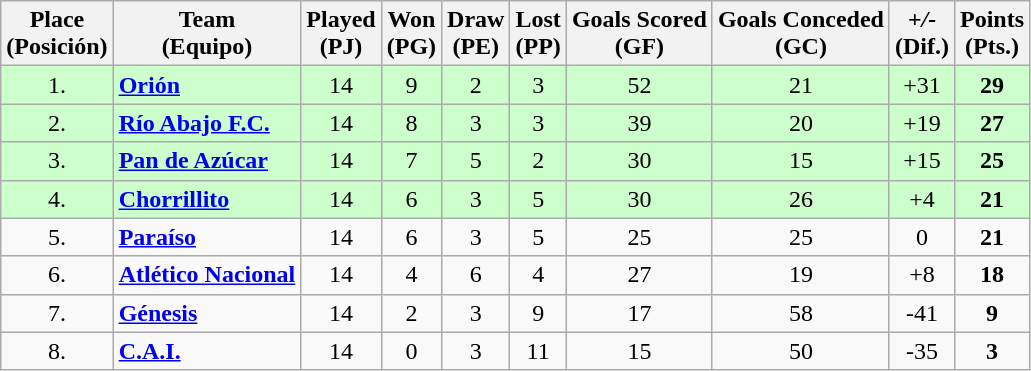<table class="wikitable" style="text-align: center;">
<tr>
<th>Place<br>(Posición)</th>
<th>Team<br> (Equipo)</th>
<th>Played<br> (PJ)</th>
<th>Won<br> (PG)</th>
<th>Draw<br> (PE)</th>
<th>Lost<br> (PP)</th>
<th>Goals Scored<br>(GF)</th>
<th>Goals Conceded<br>(GC)</th>
<th><em>+/-</em><br>(Dif.)</th>
<th><strong>Points</strong><br>(Pts.)</th>
</tr>
<tr bgcolor=#ccffcc>
<td>1.</td>
<td align="left"><strong><a href='#'>Orión</a></strong></td>
<td>14</td>
<td>9</td>
<td>2</td>
<td>3</td>
<td>52</td>
<td>21</td>
<td>+31</td>
<td><strong>29</strong></td>
</tr>
<tr bgcolor=#ccffcc>
<td>2.</td>
<td align="left"><strong><a href='#'>Río Abajo F.C.</a></strong></td>
<td>14</td>
<td>8</td>
<td>3</td>
<td>3</td>
<td>39</td>
<td>20</td>
<td>+19</td>
<td><strong>27</strong></td>
</tr>
<tr bgcolor=#ccffcc>
<td>3.</td>
<td align="left"><strong><a href='#'>Pan de Azúcar</a></strong></td>
<td>14</td>
<td>7</td>
<td>5</td>
<td>2</td>
<td>30</td>
<td>15</td>
<td>+15</td>
<td><strong>25</strong></td>
</tr>
<tr bgcolor=#ccffcc>
<td>4.</td>
<td align="left"><strong><a href='#'>Chorrillito</a></strong></td>
<td>14</td>
<td>6</td>
<td>3</td>
<td>5</td>
<td>30</td>
<td>26</td>
<td>+4</td>
<td><strong>21</strong></td>
</tr>
<tr>
<td>5.</td>
<td align="left"><strong><a href='#'>Paraíso</a></strong></td>
<td>14</td>
<td>6</td>
<td>3</td>
<td>5</td>
<td>25</td>
<td>25</td>
<td>0</td>
<td><strong>21</strong></td>
</tr>
<tr>
<td>6.</td>
<td align="left"><strong><a href='#'>Atlético Nacional</a></strong></td>
<td>14</td>
<td>4</td>
<td>6</td>
<td>4</td>
<td>27</td>
<td>19</td>
<td>+8</td>
<td><strong>18</strong></td>
</tr>
<tr>
<td>7.</td>
<td align="left"><strong><a href='#'>Génesis</a></strong></td>
<td>14</td>
<td>2</td>
<td>3</td>
<td>9</td>
<td>17</td>
<td>58</td>
<td>-41</td>
<td><strong>9</strong></td>
</tr>
<tr>
<td>8.</td>
<td align="left"><strong><a href='#'>C.A.I.</a></strong></td>
<td>14</td>
<td>0</td>
<td>3</td>
<td>11</td>
<td>15</td>
<td>50</td>
<td>-35</td>
<td><strong>3</strong></td>
</tr>
</table>
